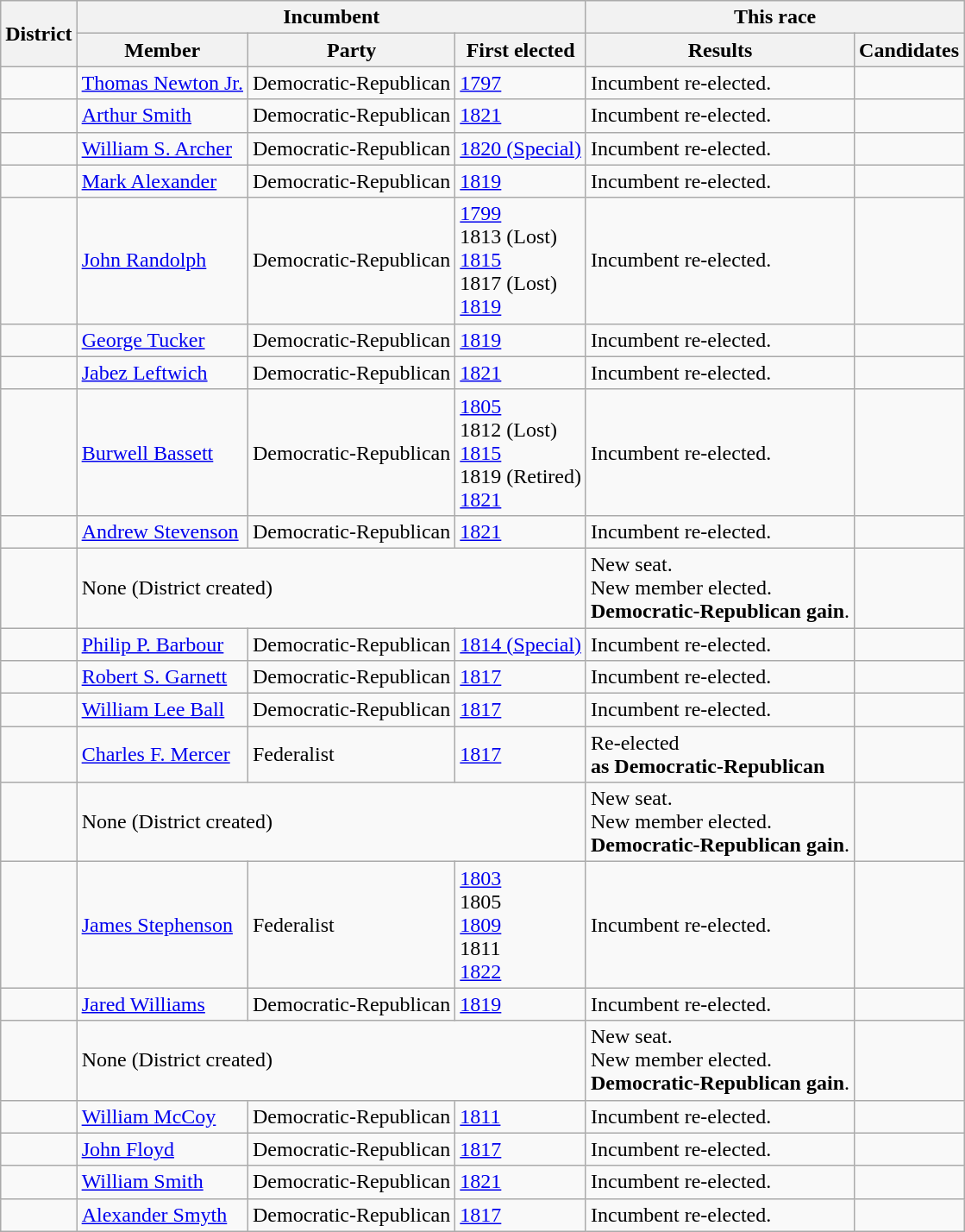<table class=wikitable>
<tr>
<th rowspan=2>District</th>
<th colspan=3>Incumbent</th>
<th colspan=2>This race</th>
</tr>
<tr>
<th>Member</th>
<th>Party</th>
<th>First elected</th>
<th>Results</th>
<th>Candidates</th>
</tr>
<tr>
<td></td>
<td><a href='#'>Thomas Newton Jr.</a><br></td>
<td>Democratic-Republican</td>
<td><a href='#'>1797</a></td>
<td>Incumbent re-elected.</td>
<td nowrap></td>
</tr>
<tr>
<td></td>
<td><a href='#'>Arthur Smith</a><br></td>
<td>Democratic-Republican</td>
<td><a href='#'>1821</a></td>
<td>Incumbent re-elected.</td>
<td nowrap></td>
</tr>
<tr>
<td></td>
<td><a href='#'>William S. Archer</a><br></td>
<td>Democratic-Republican</td>
<td><a href='#'>1820 (Special)</a></td>
<td>Incumbent re-elected.</td>
<td nowrap></td>
</tr>
<tr>
<td></td>
<td><a href='#'>Mark Alexander</a><br></td>
<td>Democratic-Republican</td>
<td><a href='#'>1819</a></td>
<td>Incumbent re-elected.</td>
<td nowrap></td>
</tr>
<tr>
<td></td>
<td><a href='#'>John Randolph</a><br></td>
<td>Democratic-Republican</td>
<td><a href='#'>1799</a><br>1813 (Lost)<br><a href='#'>1815</a><br>1817 (Lost)<br><a href='#'>1819</a></td>
<td>Incumbent re-elected.</td>
<td nowrap></td>
</tr>
<tr>
<td></td>
<td><a href='#'>George Tucker</a><br></td>
<td>Democratic-Republican</td>
<td><a href='#'>1819</a></td>
<td>Incumbent re-elected.</td>
<td nowrap></td>
</tr>
<tr>
<td></td>
<td><a href='#'>Jabez Leftwich</a><br></td>
<td>Democratic-Republican</td>
<td><a href='#'>1821</a></td>
<td>Incumbent re-elected.</td>
<td nowrap></td>
</tr>
<tr>
<td></td>
<td><a href='#'>Burwell Bassett</a><br></td>
<td>Democratic-Republican</td>
<td><a href='#'>1805</a><br>1812 (Lost)<br><a href='#'>1815</a><br>1819 (Retired)<br><a href='#'>1821</a></td>
<td>Incumbent re-elected.</td>
<td nowrap></td>
</tr>
<tr>
<td></td>
<td><a href='#'>Andrew Stevenson</a><br></td>
<td>Democratic-Republican</td>
<td><a href='#'>1821</a></td>
<td>Incumbent re-elected.</td>
<td nowrap></td>
</tr>
<tr>
<td></td>
<td colspan=3>None (District created)</td>
<td>New seat.<br>New member elected.<br><strong>Democratic-Republican gain</strong>.</td>
<td nowrap></td>
</tr>
<tr>
<td></td>
<td><a href='#'>Philip P. Barbour</a></td>
<td>Democratic-Republican</td>
<td><a href='#'>1814 (Special)</a></td>
<td>Incumbent re-elected.</td>
<td nowrap></td>
</tr>
<tr>
<td></td>
<td><a href='#'>Robert S. Garnett</a></td>
<td>Democratic-Republican</td>
<td><a href='#'>1817</a></td>
<td>Incumbent re-elected.</td>
<td nowrap></td>
</tr>
<tr>
<td></td>
<td><a href='#'>William Lee Ball</a><br></td>
<td>Democratic-Republican</td>
<td><a href='#'>1817</a></td>
<td>Incumbent re-elected.</td>
<td nowrap></td>
</tr>
<tr>
<td></td>
<td><a href='#'>Charles F. Mercer</a><br></td>
<td>Federalist</td>
<td><a href='#'>1817</a></td>
<td>Re-elected<br><strong>as Democratic-Republican</strong></td>
<td nowrap></td>
</tr>
<tr>
<td></td>
<td colspan=3>None (District created)</td>
<td>New seat.<br>New member elected.<br><strong>Democratic-Republican gain</strong>.</td>
<td nowrap></td>
</tr>
<tr>
<td></td>
<td><a href='#'>James Stephenson</a><br></td>
<td>Federalist</td>
<td><a href='#'>1803</a><br>1805 <br><a href='#'>1809</a><br>1811 <br><a href='#'>1822 </a></td>
<td>Incumbent re-elected.</td>
<td nowrap></td>
</tr>
<tr>
<td></td>
<td><a href='#'>Jared Williams</a><br></td>
<td>Democratic-Republican</td>
<td><a href='#'>1819</a></td>
<td>Incumbent re-elected.</td>
<td nowrap></td>
</tr>
<tr>
<td></td>
<td colspan=3>None (District created)</td>
<td>New seat.<br>New member elected.<br><strong>Democratic-Republican gain</strong>.</td>
<td nowrap></td>
</tr>
<tr>
<td></td>
<td><a href='#'>William McCoy</a><br></td>
<td>Democratic-Republican</td>
<td><a href='#'>1811</a></td>
<td>Incumbent re-elected.</td>
<td nowrap></td>
</tr>
<tr>
<td></td>
<td><a href='#'>John Floyd</a><br></td>
<td>Democratic-Republican</td>
<td><a href='#'>1817</a></td>
<td>Incumbent re-elected.</td>
<td nowrap></td>
</tr>
<tr>
<td></td>
<td><a href='#'>William Smith</a><br></td>
<td>Democratic-Republican</td>
<td><a href='#'>1821</a></td>
<td>Incumbent re-elected.</td>
<td nowrap></td>
</tr>
<tr>
<td></td>
<td><a href='#'>Alexander Smyth</a><br></td>
<td>Democratic-Republican</td>
<td><a href='#'>1817</a></td>
<td>Incumbent re-elected.</td>
<td nowrap></td>
</tr>
</table>
